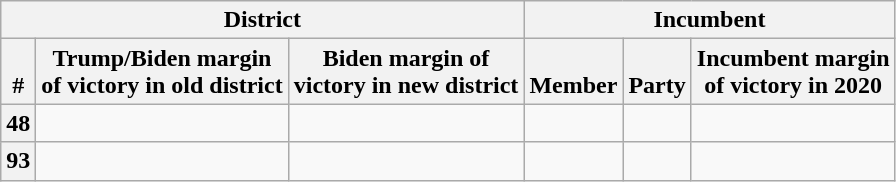<table class="wikitable sortable">
<tr>
<th colspan=3>District</th>
<th colspan=3>Incumbent</th>
</tr>
<tr valign=bottom>
<th>#</th>
<th>Trump/Biden margin<br>of victory in old district</th>
<th>Biden margin of<br>victory in new district</th>
<th>Member</th>
<th>Party</th>
<th>Incumbent margin<br>of victory in 2020</th>
</tr>
<tr>
<th>48</th>
<td></td>
<td></td>
<td></td>
<td></td>
<td></td>
</tr>
<tr>
<th>93</th>
<td></td>
<td></td>
<td></td>
<td></td>
<td></td>
</tr>
</table>
